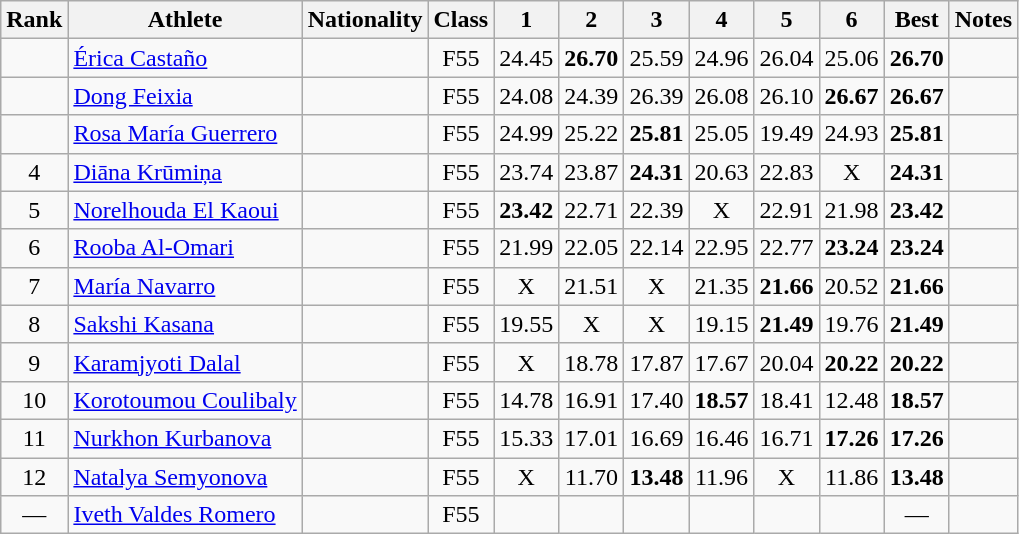<table class="wikitable sortable" style="text-align:center">
<tr>
<th>Rank</th>
<th>Athlete</th>
<th>Nationality</th>
<th>Class</th>
<th>1</th>
<th>2</th>
<th>3</th>
<th>4</th>
<th>5</th>
<th>6</th>
<th>Best</th>
<th>Notes</th>
</tr>
<tr>
<td></td>
<td align="left"><a href='#'>Érica Castaño</a></td>
<td align="left"></td>
<td>F55</td>
<td>24.45</td>
<td><strong>26.70</strong></td>
<td>25.59</td>
<td>24.96</td>
<td>26.04</td>
<td>25.06</td>
<td><strong>26.70</strong></td>
<td></td>
</tr>
<tr>
<td></td>
<td align="left"><a href='#'>Dong Feixia</a></td>
<td align="left"></td>
<td>F55</td>
<td>24.08</td>
<td>24.39</td>
<td>26.39</td>
<td>26.08</td>
<td>26.10</td>
<td><strong>26.67</strong></td>
<td><strong>26.67</strong></td>
<td></td>
</tr>
<tr>
<td></td>
<td align="left"><a href='#'>Rosa María Guerrero</a></td>
<td align="left"></td>
<td>F55</td>
<td>24.99</td>
<td>25.22</td>
<td><strong>25.81</strong></td>
<td>25.05</td>
<td>19.49</td>
<td>24.93</td>
<td><strong>25.81</strong></td>
<td></td>
</tr>
<tr>
<td>4</td>
<td align="left"><a href='#'>Diāna Krūmiņa</a></td>
<td align="left"></td>
<td>F55</td>
<td>23.74</td>
<td>23.87</td>
<td><strong>24.31</strong></td>
<td>20.63</td>
<td>22.83</td>
<td>X</td>
<td><strong>24.31</strong></td>
<td></td>
</tr>
<tr>
<td>5</td>
<td align="left"><a href='#'>Norelhouda El Kaoui</a></td>
<td align="left"></td>
<td>F55</td>
<td><strong>23.42</strong></td>
<td>22.71</td>
<td>22.39</td>
<td>X</td>
<td>22.91</td>
<td>21.98</td>
<td><strong>23.42</strong></td>
<td></td>
</tr>
<tr>
<td>6</td>
<td align="left"><a href='#'>Rooba Al-Omari</a></td>
<td align="left"></td>
<td>F55</td>
<td>21.99</td>
<td>22.05</td>
<td>22.14</td>
<td>22.95</td>
<td>22.77</td>
<td><strong>23.24</strong></td>
<td><strong>23.24</strong></td>
<td></td>
</tr>
<tr>
<td>7</td>
<td align="left"><a href='#'>María Navarro</a></td>
<td align="left"></td>
<td>F55</td>
<td>X</td>
<td>21.51</td>
<td>X</td>
<td>21.35</td>
<td><strong>21.66</strong></td>
<td>20.52</td>
<td><strong>21.66</strong></td>
<td></td>
</tr>
<tr>
<td>8</td>
<td align="left"><a href='#'>Sakshi Kasana</a></td>
<td align="left"></td>
<td>F55</td>
<td>19.55</td>
<td>X</td>
<td>X</td>
<td>19.15</td>
<td><strong>21.49</strong></td>
<td>19.76</td>
<td><strong>21.49</strong></td>
<td></td>
</tr>
<tr>
<td>9</td>
<td align="left"><a href='#'>Karamjyoti Dalal</a></td>
<td align="left"></td>
<td>F55</td>
<td>X</td>
<td>18.78</td>
<td>17.87</td>
<td>17.67</td>
<td>20.04</td>
<td><strong>20.22</strong></td>
<td><strong>20.22</strong></td>
<td></td>
</tr>
<tr>
<td>10</td>
<td align="left"><a href='#'>Korotoumou Coulibaly</a></td>
<td align="left"></td>
<td>F55</td>
<td>14.78</td>
<td>16.91</td>
<td>17.40</td>
<td><strong>18.57</strong></td>
<td>18.41</td>
<td>12.48</td>
<td><strong>18.57</strong></td>
<td></td>
</tr>
<tr>
<td>11</td>
<td align="left"><a href='#'>Nurkhon Kurbanova</a></td>
<td align="left"></td>
<td>F55</td>
<td>15.33</td>
<td>17.01</td>
<td>16.69</td>
<td>16.46</td>
<td>16.71</td>
<td><strong>17.26</strong></td>
<td><strong>17.26</strong></td>
<td></td>
</tr>
<tr>
<td>12</td>
<td align="left"><a href='#'>Natalya Semyonova</a></td>
<td align="left"></td>
<td>F55</td>
<td>X</td>
<td>11.70</td>
<td><strong>13.48</strong></td>
<td>11.96</td>
<td>X</td>
<td>11.86</td>
<td><strong>13.48</strong></td>
<td></td>
</tr>
<tr>
<td>—</td>
<td align="left"><a href='#'>Iveth Valdes Romero</a></td>
<td align="left"></td>
<td>F55</td>
<td></td>
<td></td>
<td></td>
<td></td>
<td></td>
<td></td>
<td>—</td>
<td></td>
</tr>
</table>
